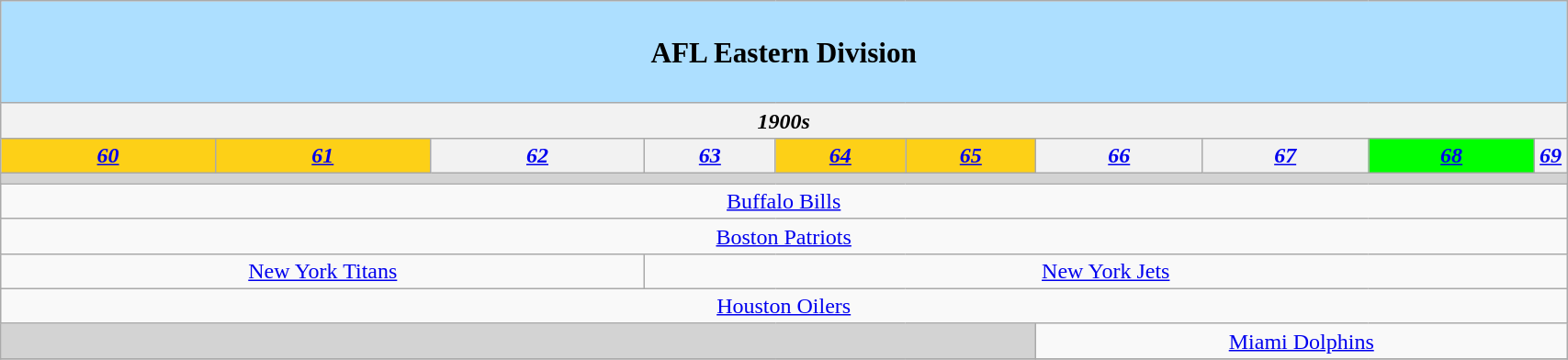<table class="wikitable" style="text-align:center" width=90%>
<tr>
<th colspan="10" style=";text-align:center; ; height:65px; font-size:130%; background:#addfff;">AFL Eastern Division</th>
</tr>
<tr>
<th colspan=10><em>1900s</em></th>
</tr>
<tr>
<th style="background:#FDD017;"><em><a href='#'>60</a></em></th>
<th style="background:#FDD017;"><em><a href='#'>61</a></em></th>
<th><em><a href='#'>62</a></em></th>
<th><em><a href='#'>63</a></em></th>
<th style="background:#FDD017;"><em><a href='#'>64</a></em></th>
<th style="background:#FDD017;"><em><a href='#'>65</a></em></th>
<th><em><a href='#'>66</a></em></th>
<th><em><a href='#'>67</a></em></th>
<th style="background:#00ff00;"><em><a href='#'>68</a></em></th>
<th scope="col" width="7"><em><a href='#'>69</a></em></th>
</tr>
<tr>
<td colspan="10" style="background:lightgrey; height:.5px;"></td>
</tr>
<tr>
<td colspan="10"><a href='#'>Buffalo Bills</a></td>
</tr>
<tr>
<td colspan="10"><a href='#'>Boston Patriots</a></td>
</tr>
<tr>
<td colspan="3"><a href='#'>New York Titans</a></td>
<td colspan="7"><a href='#'>New York Jets</a> </td>
</tr>
<tr>
<td colspan="10"><a href='#'>Houston Oilers</a> </td>
</tr>
<tr>
<td colspan="6" style="background:lightgrey;"> </td>
<td colspan="4"><a href='#'>Miami Dolphins</a> </td>
</tr>
<tr>
</tr>
</table>
